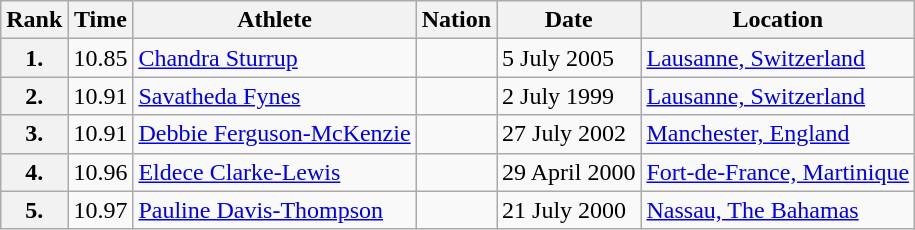<table class="wikitable">
<tr>
<th>Rank</th>
<th>Time</th>
<th>Athlete</th>
<th>Nation</th>
<th>Date</th>
<th>Location</th>
</tr>
<tr>
<th>1.</th>
<td>10.85</td>
<td><a href='#'>Chandra Sturrup</a></td>
<td></td>
<td>5 July 2005</td>
<td><a href='#'>Lausanne, Switzerland</a></td>
</tr>
<tr>
<th>2.</th>
<td>10.91</td>
<td><a href='#'>Savatheda Fynes</a></td>
<td></td>
<td>2 July 1999</td>
<td><a href='#'>Lausanne, Switzerland</a></td>
</tr>
<tr>
<th>3.</th>
<td>10.91</td>
<td><a href='#'>Debbie Ferguson-McKenzie</a></td>
<td></td>
<td>27 July 2002</td>
<td><a href='#'>Manchester, England</a></td>
</tr>
<tr>
<th>4.</th>
<td>10.96</td>
<td><a href='#'>Eldece Clarke-Lewis</a></td>
<td></td>
<td>29 April 2000</td>
<td><a href='#'>Fort-de-France, Martinique</a></td>
</tr>
<tr>
<th>5.</th>
<td>10.97</td>
<td><a href='#'>Pauline Davis-Thompson</a></td>
<td></td>
<td>21 July 2000</td>
<td><a href='#'>Nassau, The Bahamas</a></td>
</tr>
</table>
